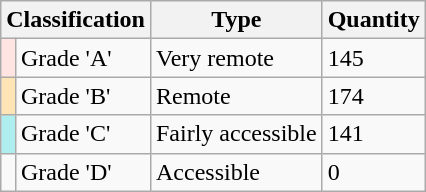<table class="wikitable">
<tr>
<th colspan="2">Classification</th>
<th>Type</th>
<th>Quantity</th>
</tr>
<tr>
<td bgcolor="MistyRose"></td>
<td>Grade 'A'</td>
<td>Very remote</td>
<td>145</td>
</tr>
<tr>
<td bgcolor="Moccasin"></td>
<td>Grade 'B'</td>
<td>Remote</td>
<td>174</td>
</tr>
<tr>
<td bgcolor="PaleTurquoise"></td>
<td>Grade 'C'</td>
<td>Fairly accessible</td>
<td>141</td>
</tr>
<tr>
<td></td>
<td>Grade 'D'</td>
<td>Accessible</td>
<td>0</td>
</tr>
</table>
